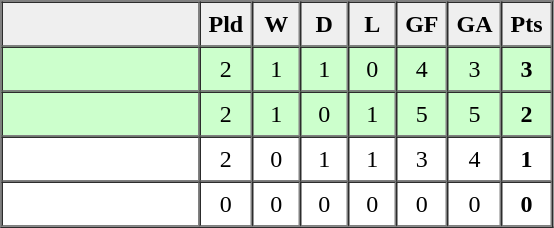<table border=1 cellpadding=5 cellspacing=0>
<tr>
<th bgcolor="#efefef" width="120"></th>
<th bgcolor="#efefef" width="20">Pld</th>
<th bgcolor="#efefef" width="20">W</th>
<th bgcolor="#efefef" width="20">D</th>
<th bgcolor="#efefef" width="20">L</th>
<th bgcolor="#efefef" width="20">GF</th>
<th bgcolor="#efefef" width="20">GA</th>
<th bgcolor="#efefef" width="20">Pts</th>
</tr>
<tr align=center bgcolor="#ccffcc">
<td align=left></td>
<td>2</td>
<td>1</td>
<td>1</td>
<td>0</td>
<td>4</td>
<td>3</td>
<td><strong>3</strong></td>
</tr>
<tr align=center bgcolor="#ccffcc">
<td align=left></td>
<td>2</td>
<td>1</td>
<td>0</td>
<td>1</td>
<td>5</td>
<td>5</td>
<td><strong>2</strong></td>
</tr>
<tr align=center>
<td align=left></td>
<td>2</td>
<td>0</td>
<td>1</td>
<td>1</td>
<td>3</td>
<td>4</td>
<td><strong>1</strong></td>
</tr>
<tr align=center>
<td align=left></td>
<td>0</td>
<td>0</td>
<td>0</td>
<td>0</td>
<td>0</td>
<td>0</td>
<td><strong>0</strong></td>
</tr>
</table>
